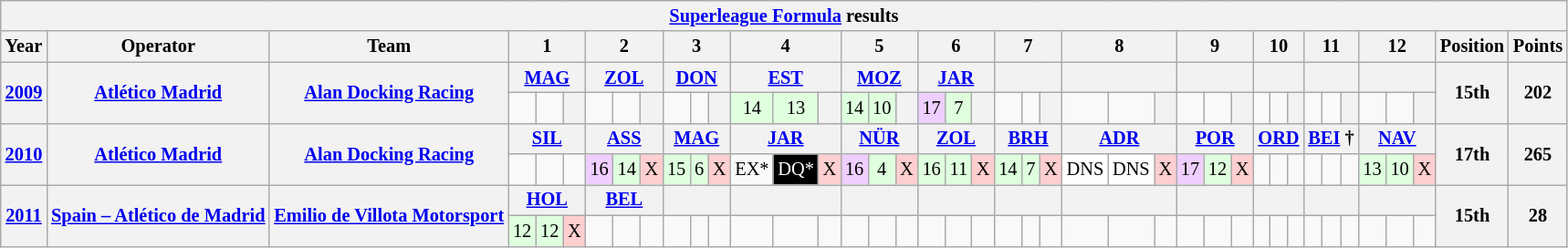<table class="wikitable" style="text-align:center; font-size:85%">
<tr>
<th colspan=45><a href='#'>Superleague Formula</a> results</th>
</tr>
<tr>
<th>Year</th>
<th>Operator</th>
<th>Team</th>
<th colspan=3>1</th>
<th colspan=3>2</th>
<th colspan=3>3</th>
<th colspan=3>4</th>
<th colspan=3>5</th>
<th colspan=3>6</th>
<th colspan=3>7</th>
<th colspan=3>8</th>
<th colspan=3>9</th>
<th colspan=3>10</th>
<th colspan=3>11</th>
<th colspan=3>12</th>
<th>Position</th>
<th>Points</th>
</tr>
<tr>
<th rowspan=2><a href='#'>2009</a></th>
<th rowspan=2><a href='#'>Atlético Madrid</a></th>
<th rowspan=2><a href='#'>Alan Docking Racing</a></th>
<th colspan=3><a href='#'>MAG</a></th>
<th colspan=3><a href='#'>ZOL</a></th>
<th colspan=3><a href='#'>DON</a></th>
<th colspan=3><a href='#'>EST</a></th>
<th colspan=3><a href='#'>MOZ</a></th>
<th colspan=3><a href='#'>JAR</a></th>
<th colspan=3></th>
<th colspan=3></th>
<th colspan=3></th>
<th colspan=3></th>
<th colspan=3></th>
<th colspan=3></th>
<th rowspan=2>15th</th>
<th rowspan=2>202</th>
</tr>
<tr>
<td></td>
<td></td>
<th></th>
<td></td>
<td></td>
<th></th>
<td></td>
<td></td>
<th></th>
<td style="background:#dfffdf;">14</td>
<td style="background:#dfffdf;">13</td>
<th></th>
<td style="background:#dfffdf;">14</td>
<td style="background:#dfffdf;">10</td>
<th></th>
<td style="background:#efcfff;">17</td>
<td style="background:#dfffdf;">7</td>
<th></th>
<td></td>
<td></td>
<th></th>
<td></td>
<td></td>
<th></th>
<td></td>
<td></td>
<th></th>
<td></td>
<td></td>
<th></th>
<td></td>
<td></td>
<th></th>
<td></td>
<td></td>
<th></th>
</tr>
<tr>
<th rowspan=2><a href='#'>2010</a></th>
<th rowspan=2><a href='#'>Atlético Madrid</a></th>
<th rowspan=2><a href='#'>Alan Docking Racing</a></th>
<th colspan=3><a href='#'>SIL</a></th>
<th colspan=3><a href='#'>ASS</a></th>
<th colspan=3><a href='#'>MAG</a></th>
<th colspan=3><a href='#'>JAR</a></th>
<th colspan=3><a href='#'>NÜR</a></th>
<th colspan=3><a href='#'>ZOL</a></th>
<th colspan=3><a href='#'>BRH</a></th>
<th colspan=3><a href='#'>ADR</a></th>
<th colspan=3><a href='#'>POR</a></th>
<th colspan=3><a href='#'>ORD</a></th>
<th colspan=3><a href='#'>BEI</a> †</th>
<th colspan=3><a href='#'>NAV</a></th>
<th rowspan=2>17th</th>
<th rowspan=2>265</th>
</tr>
<tr>
<td></td>
<td></td>
<td></td>
<td style="background:#efcfff;">16</td>
<td style="background:#dfffdf;">14</td>
<td style="background:#ffcfcf;">X</td>
<td style="background:#dfffdf;">15</td>
<td style="background:#dfffdf;">6</td>
<td style="background:#ffcfcf;">X</td>
<td>EX*</td>
<td style="background:black; color:white;">DQ*</td>
<td style="background:#ffcfcf;">X</td>
<td style="background:#efcfff;">16</td>
<td style="background:#dfffdf;">4</td>
<td style="background:#ffcfcf;">X</td>
<td style="background:#dfffdf;">16</td>
<td style="background:#dfffdf;">11</td>
<td style="background:#ffcfcf;">X</td>
<td style="background:#dfffdf;">14</td>
<td style="background:#dfffdf;">7</td>
<td style="background:#ffcfcf;">X</td>
<td style="background:#ffffff;">DNS</td>
<td style="background:#ffffff;">DNS</td>
<td style="background:#ffcfcf;">X</td>
<td style="background:#efcfff;">17</td>
<td style="background:#dfffdf;">12</td>
<td style="background:#ffcfcf;">X</td>
<td></td>
<td></td>
<td></td>
<td></td>
<td></td>
<td></td>
<td style="background:#dfffdf;">13</td>
<td style="background:#dfffdf;">10</td>
<td style="background:#ffcfcf;">X</td>
</tr>
<tr>
<th rowspan=2><a href='#'>2011</a></th>
<th rowspan=2><a href='#'>Spain – Atlético de Madrid</a></th>
<th rowspan=2><a href='#'>Emilio de Villota Motorsport</a></th>
<th colspan=3><a href='#'>HOL</a></th>
<th colspan=3><a href='#'>BEL</a></th>
<th colspan=3></th>
<th colspan=3></th>
<th colspan=3></th>
<th colspan=3></th>
<th colspan=3></th>
<th colspan=3></th>
<th colspan=3></th>
<th colspan=3></th>
<th colspan=3></th>
<th colspan=3></th>
<th rowspan=2>15th</th>
<th rowspan=2>28</th>
</tr>
<tr>
<td style="background:#dfffdf;">12</td>
<td style="background:#dfffdf;">12</td>
<td style="background:#ffcfcf;">X</td>
<td></td>
<td></td>
<td></td>
<td></td>
<td></td>
<td></td>
<td></td>
<td></td>
<td></td>
<td></td>
<td></td>
<td></td>
<td></td>
<td></td>
<td></td>
<td></td>
<td></td>
<td></td>
<td></td>
<td></td>
<td></td>
<td></td>
<td></td>
<td></td>
<td></td>
<td></td>
<td></td>
<td></td>
<td></td>
<td></td>
<td></td>
<td></td>
<td></td>
</tr>
</table>
